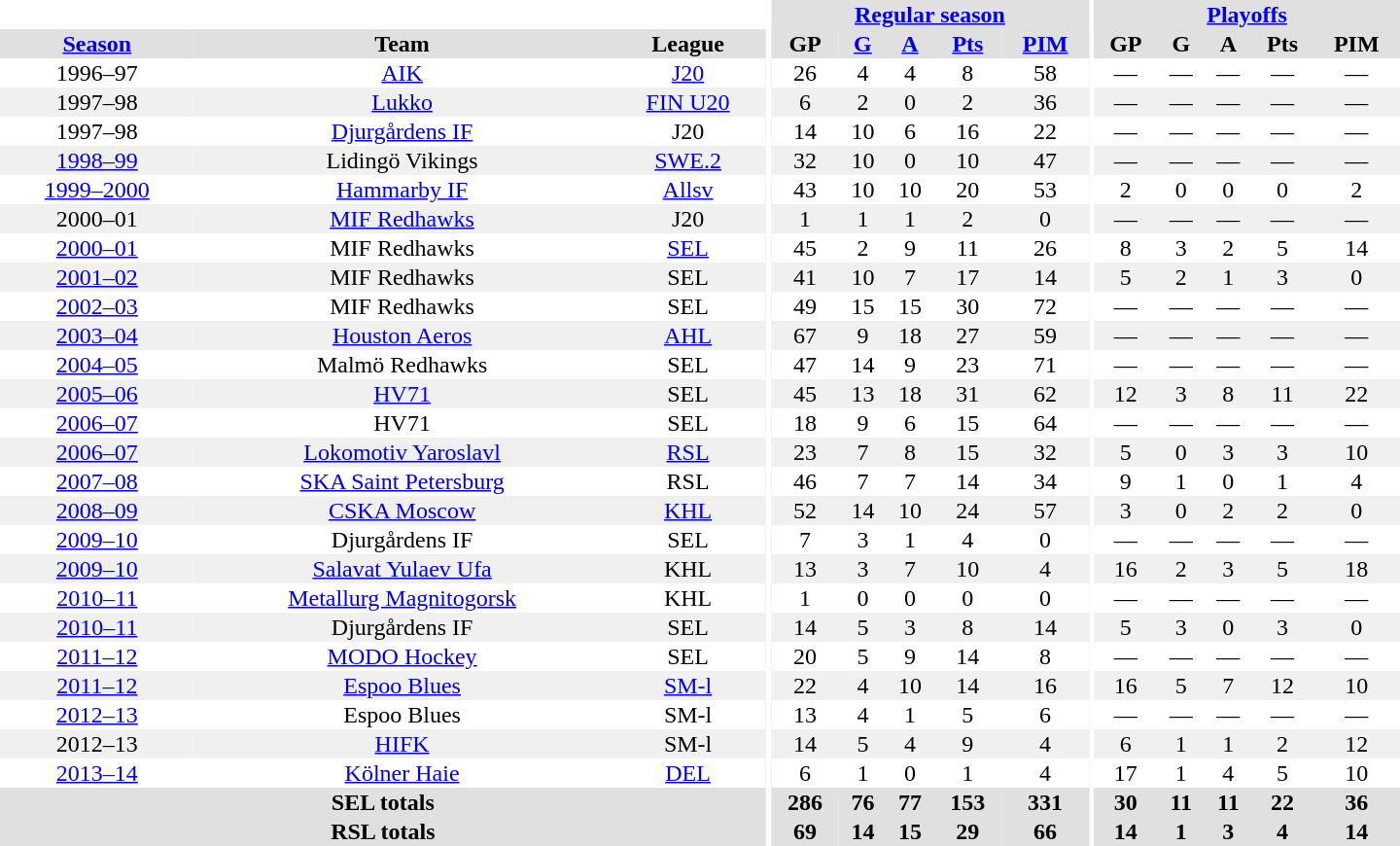<table border="0" cellpadding="1" cellspacing="0" style="text-align:center; width:60em">
<tr bgcolor="#e0e0e0">
<th colspan="3"  bgcolor="#ffffff"></th>
<th rowspan="100" bgcolor="#ffffff"></th>
<th colspan="5"><a href='#'>Regular season</a></th>
<th rowspan="100" bgcolor="#ffffff"></th>
<th colspan="5"><a href='#'>Playoffs</a></th>
</tr>
<tr bgcolor="#e0e0e0">
<th><a href='#'>Season</a></th>
<th>Team</th>
<th>League</th>
<th>GP</th>
<th><a href='#'>G</a></th>
<th><a href='#'>A</a></th>
<th><a href='#'>Pts</a></th>
<th><a href='#'>PIM</a></th>
<th>GP</th>
<th>G</th>
<th>A</th>
<th>Pts</th>
<th>PIM</th>
</tr>
<tr>
<td>1996–97</td>
<td><a href='#'>AIK</a></td>
<td><a href='#'>J20</a></td>
<td>26</td>
<td>4</td>
<td>4</td>
<td>8</td>
<td>58</td>
<td>—</td>
<td>—</td>
<td>—</td>
<td>—</td>
<td>—</td>
</tr>
<tr bgcolor="#f0f0f0">
<td>1997–98</td>
<td><a href='#'>Lukko</a></td>
<td><a href='#'>FIN U20</a></td>
<td>6</td>
<td>2</td>
<td>0</td>
<td>2</td>
<td>36</td>
<td>—</td>
<td>—</td>
<td>—</td>
<td>—</td>
<td>—</td>
</tr>
<tr>
<td>1997–98</td>
<td><a href='#'>Djurgårdens IF</a></td>
<td>J20</td>
<td>14</td>
<td>10</td>
<td>6</td>
<td>16</td>
<td>22</td>
<td>—</td>
<td>—</td>
<td>—</td>
<td>—</td>
<td>—</td>
</tr>
<tr bgcolor="#f0f0f0">
<td><a href='#'>1998–99</a></td>
<td>Lidingö Vikings</td>
<td><a href='#'>SWE.2</a></td>
<td>32</td>
<td>10</td>
<td>0</td>
<td>10</td>
<td>47</td>
<td>—</td>
<td>—</td>
<td>—</td>
<td>—</td>
<td>—</td>
</tr>
<tr>
<td><a href='#'>1999–2000</a></td>
<td><a href='#'>Hammarby IF</a></td>
<td><a href='#'>Allsv</a></td>
<td>43</td>
<td>10</td>
<td>10</td>
<td>20</td>
<td>53</td>
<td>2</td>
<td>0</td>
<td>0</td>
<td>0</td>
<td>2</td>
</tr>
<tr bgcolor="#f0f0f0">
<td>2000–01</td>
<td><a href='#'>MIF Redhawks</a></td>
<td>J20</td>
<td>1</td>
<td>1</td>
<td>1</td>
<td>2</td>
<td>0</td>
<td>—</td>
<td>—</td>
<td>—</td>
<td>—</td>
<td>—</td>
</tr>
<tr>
<td><a href='#'>2000–01</a></td>
<td>MIF Redhawks</td>
<td><a href='#'>SEL</a></td>
<td>45</td>
<td>2</td>
<td>9</td>
<td>11</td>
<td>26</td>
<td>8</td>
<td>3</td>
<td>2</td>
<td>5</td>
<td>14</td>
</tr>
<tr bgcolor="#f0f0f0">
<td><a href='#'>2001–02</a></td>
<td>MIF Redhawks</td>
<td>SEL</td>
<td>41</td>
<td>10</td>
<td>7</td>
<td>17</td>
<td>14</td>
<td>5</td>
<td>2</td>
<td>1</td>
<td>3</td>
<td>0</td>
</tr>
<tr>
<td><a href='#'>2002–03</a></td>
<td>MIF Redhawks</td>
<td>SEL</td>
<td>49</td>
<td>15</td>
<td>15</td>
<td>30</td>
<td>72</td>
<td>—</td>
<td>—</td>
<td>—</td>
<td>—</td>
<td>—</td>
</tr>
<tr bgcolor="#f0f0f0">
<td><a href='#'>2003–04</a></td>
<td><a href='#'>Houston Aeros</a></td>
<td><a href='#'>AHL</a></td>
<td>67</td>
<td>9</td>
<td>18</td>
<td>27</td>
<td>59</td>
<td>—</td>
<td>—</td>
<td>—</td>
<td>—</td>
<td>—</td>
</tr>
<tr>
<td><a href='#'>2004–05</a></td>
<td>Malmö Redhawks</td>
<td>SEL</td>
<td>47</td>
<td>14</td>
<td>9</td>
<td>23</td>
<td>71</td>
<td>—</td>
<td>—</td>
<td>—</td>
<td>—</td>
<td>—</td>
</tr>
<tr bgcolor="#f0f0f0">
<td><a href='#'>2005–06</a></td>
<td><a href='#'>HV71</a></td>
<td>SEL</td>
<td>45</td>
<td>13</td>
<td>18</td>
<td>31</td>
<td>62</td>
<td>12</td>
<td>3</td>
<td>8</td>
<td>11</td>
<td>22</td>
</tr>
<tr>
<td><a href='#'>2006–07</a></td>
<td>HV71</td>
<td>SEL</td>
<td>18</td>
<td>9</td>
<td>6</td>
<td>15</td>
<td>64</td>
<td>—</td>
<td>—</td>
<td>—</td>
<td>—</td>
<td>—</td>
</tr>
<tr bgcolor="#f0f0f0">
<td><a href='#'>2006–07</a></td>
<td><a href='#'>Lokomotiv Yaroslavl</a></td>
<td><a href='#'>RSL</a></td>
<td>23</td>
<td>7</td>
<td>8</td>
<td>15</td>
<td>32</td>
<td>5</td>
<td>0</td>
<td>3</td>
<td>3</td>
<td>10</td>
</tr>
<tr>
<td><a href='#'>2007–08</a></td>
<td><a href='#'>SKA Saint Petersburg</a></td>
<td>RSL</td>
<td>46</td>
<td>7</td>
<td>7</td>
<td>14</td>
<td>34</td>
<td>9</td>
<td>1</td>
<td>0</td>
<td>1</td>
<td>4</td>
</tr>
<tr bgcolor="#f0f0f0">
<td><a href='#'>2008–09</a></td>
<td><a href='#'>CSKA Moscow</a></td>
<td><a href='#'>KHL</a></td>
<td>52</td>
<td>14</td>
<td>10</td>
<td>24</td>
<td>57</td>
<td>3</td>
<td>0</td>
<td>2</td>
<td>2</td>
<td>0</td>
</tr>
<tr>
<td><a href='#'>2009–10</a></td>
<td>Djurgårdens IF</td>
<td>SEL</td>
<td>7</td>
<td>3</td>
<td>1</td>
<td>4</td>
<td>0</td>
<td>—</td>
<td>—</td>
<td>—</td>
<td>—</td>
<td>—</td>
</tr>
<tr bgcolor="#f0f0f0">
<td><a href='#'>2009–10</a></td>
<td><a href='#'>Salavat Yulaev Ufa</a></td>
<td>KHL</td>
<td>13</td>
<td>3</td>
<td>7</td>
<td>10</td>
<td>4</td>
<td>16</td>
<td>2</td>
<td>3</td>
<td>5</td>
<td>18</td>
</tr>
<tr>
<td><a href='#'>2010–11</a></td>
<td><a href='#'>Metallurg Magnitogorsk</a></td>
<td>KHL</td>
<td>1</td>
<td>0</td>
<td>0</td>
<td>0</td>
<td>0</td>
<td>—</td>
<td>—</td>
<td>—</td>
<td>—</td>
<td>—</td>
</tr>
<tr bgcolor="#f0f0f0">
<td><a href='#'>2010–11</a></td>
<td>Djurgårdens IF</td>
<td>SEL</td>
<td>14</td>
<td>5</td>
<td>3</td>
<td>8</td>
<td>14</td>
<td>5</td>
<td>3</td>
<td>0</td>
<td>3</td>
<td>0</td>
</tr>
<tr>
<td><a href='#'>2011–12</a></td>
<td><a href='#'>MODO Hockey</a></td>
<td>SEL</td>
<td>20</td>
<td>5</td>
<td>9</td>
<td>14</td>
<td>8</td>
<td>—</td>
<td>—</td>
<td>—</td>
<td>—</td>
<td>—</td>
</tr>
<tr bgcolor="#f0f0f0">
<td><a href='#'>2011–12</a></td>
<td><a href='#'>Espoo Blues</a></td>
<td><a href='#'>SM-l</a></td>
<td>22</td>
<td>4</td>
<td>10</td>
<td>14</td>
<td>16</td>
<td>16</td>
<td>5</td>
<td>7</td>
<td>12</td>
<td>10</td>
</tr>
<tr>
<td><a href='#'>2012–13</a></td>
<td>Espoo Blues</td>
<td>SM-l</td>
<td>13</td>
<td>4</td>
<td>1</td>
<td>5</td>
<td>6</td>
<td>—</td>
<td>—</td>
<td>—</td>
<td>—</td>
<td>—</td>
</tr>
<tr bgcolor="#f0f0f0">
<td>2012–13</td>
<td><a href='#'>HIFK</a></td>
<td>SM-l</td>
<td>14</td>
<td>5</td>
<td>4</td>
<td>9</td>
<td>4</td>
<td>6</td>
<td>1</td>
<td>1</td>
<td>2</td>
<td>12</td>
</tr>
<tr>
<td><a href='#'>2013–14</a></td>
<td><a href='#'>Kölner Haie</a></td>
<td><a href='#'>DEL</a></td>
<td>6</td>
<td>1</td>
<td>0</td>
<td>1</td>
<td>4</td>
<td>17</td>
<td>1</td>
<td>4</td>
<td>5</td>
<td>10</td>
</tr>
<tr bgcolor="#e0e0e0">
<th colspan="3">SEL totals</th>
<th>286</th>
<th>76</th>
<th>77</th>
<th>153</th>
<th>331</th>
<th>30</th>
<th>11</th>
<th>11</th>
<th>22</th>
<th>36</th>
</tr>
<tr bgcolor="#e0e0e0">
<th colspan="3">RSL totals</th>
<th>69</th>
<th>14</th>
<th>15</th>
<th>29</th>
<th>66</th>
<th>14</th>
<th>1</th>
<th>3</th>
<th>4</th>
<th>14</th>
</tr>
</table>
